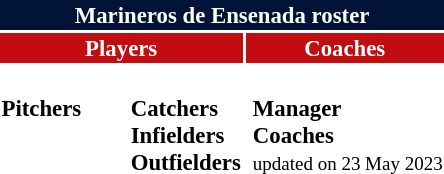<table class="toccolours" style="font-size: 95%;">
<tr>
<th colspan="10" style="background-color: #011337; color:#FFFFFF; text-align: center;"><strong>Marineros de Ensenada roster</strong></th>
</tr>
<tr>
<td colspan="3" style="background-color: #C10D0F; color: #FFFFFF; text-align: center;"><strong>Players</strong></td>
<td colspan="2" style="background-color: #C10D0F; color: #FFFFFF; text-align: center;"><strong>Coaches</strong></td>
</tr>
<tr>
<td style="vertical-align:top;text-align:left;"><br><strong>Pitchers</strong>

















</td>
<td width="25px"></td>
<td style="vertical-align:top;text-align:left;"><br><strong>Catchers</strong>

<br><strong>Infielders</strong>









<br><strong>Outfielders</strong>




</td>
<td style="vertical-align:top;text-align:left;"></td>
<td style="vertical-align:top;text-align:left;"><br><strong>Manager</strong>
<br><strong>Coaches</strong>


<br><small><span></span> updated on 23 May 2023</small></td>
</tr>
</table>
